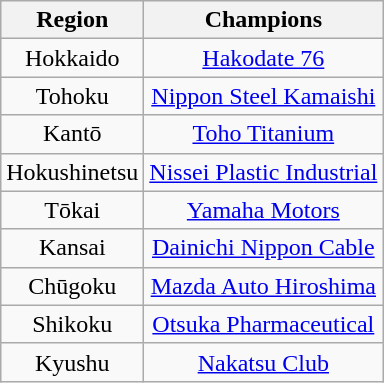<table class="wikitable" style="text-align:center;">
<tr>
<th>Region</th>
<th>Champions</th>
</tr>
<tr>
<td>Hokkaido</td>
<td><a href='#'>Hakodate 76</a></td>
</tr>
<tr>
<td>Tohoku</td>
<td><a href='#'>Nippon Steel Kamaishi</a></td>
</tr>
<tr>
<td>Kantō</td>
<td><a href='#'>Toho Titanium</a></td>
</tr>
<tr>
<td>Hokushinetsu</td>
<td><a href='#'>Nissei Plastic Industrial</a></td>
</tr>
<tr>
<td>Tōkai</td>
<td><a href='#'>Yamaha Motors</a></td>
</tr>
<tr>
<td>Kansai</td>
<td><a href='#'>Dainichi Nippon Cable</a></td>
</tr>
<tr>
<td>Chūgoku</td>
<td><a href='#'>Mazda Auto Hiroshima</a></td>
</tr>
<tr>
<td>Shikoku</td>
<td><a href='#'>Otsuka Pharmaceutical</a></td>
</tr>
<tr>
<td>Kyushu</td>
<td><a href='#'>Nakatsu Club</a></td>
</tr>
</table>
